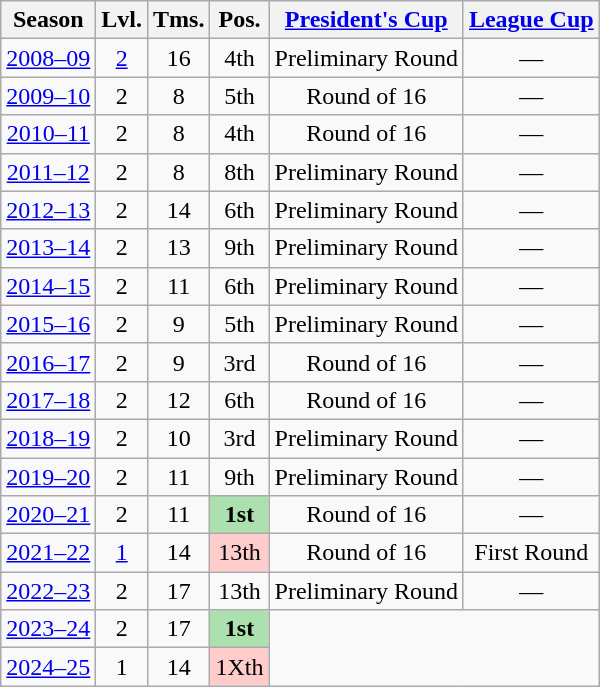<table class="wikitable" style="text-align:center">
<tr bgcolor="#efefef">
<th>Season</th>
<th>Lvl.</th>
<th>Tms.</th>
<th>Pos.</th>
<th><a href='#'>President's Cup</a></th>
<th><a href='#'>League Cup</a></th>
</tr>
<tr>
<td><a href='#'>2008–09</a></td>
<td><a href='#'>2</a></td>
<td>16</td>
<td>4th</td>
<td>Preliminary Round</td>
<td>—</td>
</tr>
<tr>
<td><a href='#'>2009–10</a></td>
<td>2</td>
<td>8</td>
<td>5th</td>
<td>Round of 16</td>
<td>—</td>
</tr>
<tr>
<td><a href='#'>2010–11</a></td>
<td>2</td>
<td>8</td>
<td>4th</td>
<td>Round of 16</td>
<td>—</td>
</tr>
<tr>
<td><a href='#'>2011–12</a></td>
<td>2</td>
<td>8</td>
<td>8th</td>
<td>Preliminary Round</td>
<td>—</td>
</tr>
<tr>
<td><a href='#'>2012–13</a></td>
<td>2</td>
<td>14</td>
<td>6th</td>
<td>Preliminary Round</td>
<td>—</td>
</tr>
<tr>
<td><a href='#'>2013–14</a></td>
<td>2</td>
<td>13</td>
<td>9th</td>
<td>Preliminary Round</td>
<td>—</td>
</tr>
<tr>
<td><a href='#'>2014–15</a></td>
<td>2</td>
<td>11</td>
<td>6th</td>
<td>Preliminary Round</td>
<td>—</td>
</tr>
<tr>
<td><a href='#'>2015–16</a></td>
<td>2</td>
<td>9</td>
<td>5th</td>
<td>Preliminary Round</td>
<td>—</td>
</tr>
<tr>
<td><a href='#'>2016–17</a></td>
<td>2</td>
<td>9</td>
<td>3rd</td>
<td>Round of 16</td>
<td>—</td>
</tr>
<tr>
<td><a href='#'>2017–18</a></td>
<td>2</td>
<td>12</td>
<td>6th</td>
<td>Round of 16</td>
<td>—</td>
</tr>
<tr>
<td><a href='#'>2018–19</a></td>
<td>2</td>
<td>10</td>
<td>3rd</td>
<td>Preliminary Round</td>
<td>—</td>
</tr>
<tr>
<td><a href='#'>2019–20</a></td>
<td>2</td>
<td>11</td>
<td>9th</td>
<td>Preliminary Round</td>
<td>—</td>
</tr>
<tr>
<td><a href='#'>2020–21</a></td>
<td>2</td>
<td>11</td>
<td bgcolor="#ACE1AF"><strong>1st</strong></td>
<td>Round of 16</td>
<td>—</td>
</tr>
<tr>
<td><a href='#'>2021–22</a></td>
<td><a href='#'>1</a></td>
<td>14</td>
<td bgcolor="#FFCCCC">13th</td>
<td>Round of 16</td>
<td>First Round</td>
</tr>
<tr>
<td><a href='#'>2022–23</a></td>
<td>2</td>
<td>17</td>
<td>13th</td>
<td>Preliminary Round</td>
<td>—</td>
</tr>
<tr>
<td><a href='#'>2023–24</a></td>
<td>2</td>
<td>17</td>
<td bgcolor="#ACE1AF"><strong>1st</strong></td>
</tr>
<tr>
<td><a href='#'>2024–25</a></td>
<td>1</td>
<td>14</td>
<td bgcolor="#FFCCCC">1Xth</td>
</tr>
</table>
